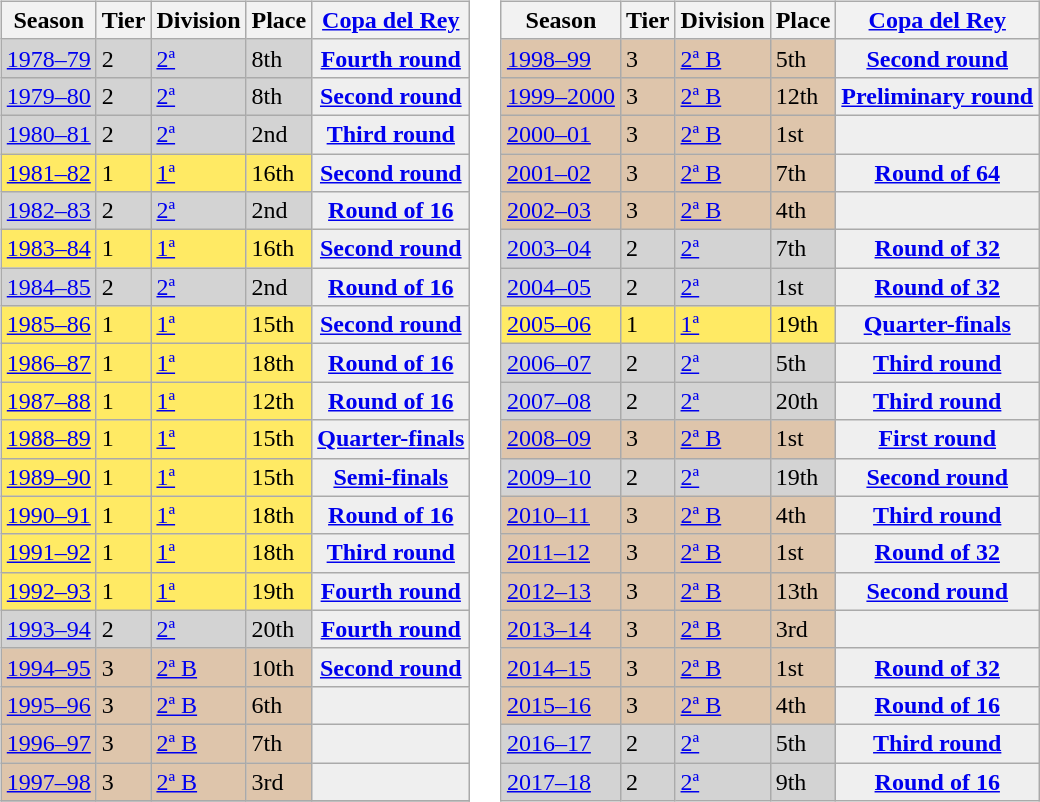<table>
<tr>
<td style="vertical-align:top;"><br><table class="wikitable">
<tr style="background:#f0f6fa;">
<th>Season</th>
<th>Tier</th>
<th>Division</th>
<th>Place</th>
<th><a href='#'>Copa del Rey</a></th>
</tr>
<tr>
<td style="background:#D3D3D3;"><a href='#'>1978–79</a></td>
<td style="background:#D3D3D3;">2</td>
<td style="background:#D3D3D3;"><a href='#'>2ª</a></td>
<td style="background:#D3D3D3;">8th</td>
<th style="background:#efefef;"><a href='#'>Fourth round</a></th>
</tr>
<tr>
<td style="background:#D3D3D3;"><a href='#'>1979–80</a></td>
<td style="background:#D3D3D3;">2</td>
<td style="background:#D3D3D3;"><a href='#'>2ª</a></td>
<td style="background:#D3D3D3;">8th</td>
<th style="background:#efefef;"><a href='#'>Second round</a></th>
</tr>
<tr>
<td style="background:#D3D3D3;"><a href='#'>1980–81</a></td>
<td style="background:#D3D3D3;">2</td>
<td style="background:#D3D3D3;"><a href='#'>2ª</a></td>
<td style="background:#D3D3D3;">2nd</td>
<th style="background:#efefef;"><a href='#'>Third round</a></th>
</tr>
<tr>
<td style="background:#FFEA64;"><a href='#'>1981–82</a></td>
<td style="background:#FFEA64;">1</td>
<td style="background:#FFEA64;"><a href='#'>1ª</a></td>
<td style="background:#FFEA64;">16th</td>
<th style="background:#efefef;"><a href='#'>Second round</a></th>
</tr>
<tr>
<td style="background:#D3D3D3;"><a href='#'>1982–83</a></td>
<td style="background:#D3D3D3;">2</td>
<td style="background:#D3D3D3;"><a href='#'>2ª</a></td>
<td style="background:#D3D3D3;">2nd</td>
<th style="background:#efefef;"><a href='#'>Round of 16</a></th>
</tr>
<tr>
<td style="background:#FFEA64;"><a href='#'>1983–84</a></td>
<td style="background:#FFEA64;">1</td>
<td style="background:#FFEA64;"><a href='#'>1ª</a></td>
<td style="background:#FFEA64;">16th</td>
<th style="background:#efefef;"><a href='#'>Second round</a></th>
</tr>
<tr>
<td style="background:#D3D3D3;"><a href='#'>1984–85</a></td>
<td style="background:#D3D3D3;">2</td>
<td style="background:#D3D3D3;"><a href='#'>2ª</a></td>
<td style="background:#D3D3D3;">2nd</td>
<th style="background:#efefef;"><a href='#'>Round of 16</a></th>
</tr>
<tr>
<td style="background:#FFEA64;"><a href='#'>1985–86</a></td>
<td style="background:#FFEA64;">1</td>
<td style="background:#FFEA64;"><a href='#'>1ª</a></td>
<td style="background:#FFEA64;">15th</td>
<th style="background:#efefef;"><a href='#'>Second round</a></th>
</tr>
<tr>
<td style="background:#FFEA64;"><a href='#'>1986–87</a></td>
<td style="background:#FFEA64;">1</td>
<td style="background:#FFEA64;"><a href='#'>1ª</a></td>
<td style="background:#FFEA64;">18th</td>
<th style="background:#efefef;"><a href='#'>Round of 16</a></th>
</tr>
<tr>
<td style="background:#FFEA64;"><a href='#'>1987–88</a></td>
<td style="background:#FFEA64;">1</td>
<td style="background:#FFEA64;"><a href='#'>1ª</a></td>
<td style="background:#FFEA64;">12th</td>
<th style="background:#efefef;"><a href='#'>Round of 16</a></th>
</tr>
<tr>
<td style="background:#FFEA64;"><a href='#'>1988–89</a></td>
<td style="background:#FFEA64;">1</td>
<td style="background:#FFEA64;"><a href='#'>1ª</a></td>
<td style="background:#FFEA64;">15th</td>
<th style="background:#efefef;"><a href='#'>Quarter-finals</a></th>
</tr>
<tr>
<td style="background:#FFEA64;"><a href='#'>1989–90</a></td>
<td style="background:#FFEA64;">1</td>
<td style="background:#FFEA64;"><a href='#'>1ª</a></td>
<td style="background:#FFEA64;">15th</td>
<th style="background:#efefef;"><a href='#'>Semi-finals</a></th>
</tr>
<tr>
<td style="background:#FFEA64;"><a href='#'>1990–91</a></td>
<td style="background:#FFEA64;">1</td>
<td style="background:#FFEA64;"><a href='#'>1ª</a></td>
<td style="background:#FFEA64;">18th</td>
<th style="background:#efefef;"><a href='#'>Round of 16</a></th>
</tr>
<tr>
<td style="background:#FFEA64;"><a href='#'>1991–92</a></td>
<td style="background:#FFEA64;">1</td>
<td style="background:#FFEA64;"><a href='#'>1ª</a></td>
<td style="background:#FFEA64;">18th</td>
<th style="background:#efefef;"><a href='#'>Third round</a></th>
</tr>
<tr>
<td style="background:#FFEA64;"><a href='#'>1992–93</a></td>
<td style="background:#FFEA64;">1</td>
<td style="background:#FFEA64;"><a href='#'>1ª</a></td>
<td style="background:#FFEA64;">19th</td>
<th style="background:#efefef;"><a href='#'>Fourth round</a></th>
</tr>
<tr>
<td style="background:#D3D3D3;"><a href='#'>1993–94</a></td>
<td style="background:#D3D3D3;">2</td>
<td style="background:#D3D3D3;"><a href='#'>2ª</a></td>
<td style="background:#D3D3D3;">20th</td>
<th style="background:#efefef;"><a href='#'>Fourth round</a></th>
</tr>
<tr>
<td style="background:#DEC5AB;"><a href='#'>1994–95</a></td>
<td style="background:#DEC5AB;">3</td>
<td style="background:#DEC5AB;"><a href='#'>2ª B</a></td>
<td style="background:#DEC5AB;">10th</td>
<th style="background:#efefef;"><a href='#'>Second round</a></th>
</tr>
<tr>
<td style="background:#DEC5AB;"><a href='#'>1995–96</a></td>
<td style="background:#DEC5AB;">3</td>
<td style="background:#DEC5AB;"><a href='#'>2ª B</a></td>
<td style="background:#DEC5AB;">6th</td>
<th style="background:#efefef;"></th>
</tr>
<tr>
<td style="background:#DEC5AB;"><a href='#'>1996–97</a></td>
<td style="background:#DEC5AB;">3</td>
<td style="background:#DEC5AB;"><a href='#'>2ª B</a></td>
<td style="background:#DEC5AB;">7th</td>
<th style="background:#efefef;"></th>
</tr>
<tr>
<td style="background:#DEC5AB;"><a href='#'>1997–98</a></td>
<td style="background:#DEC5AB;">3</td>
<td style="background:#DEC5AB;"><a href='#'>2ª B</a></td>
<td style="background:#DEC5AB;">3rd</td>
<th style="background:#efefef;"></th>
</tr>
<tr>
</tr>
</table>
</td>
<td style="vertical-align:top;"><br><table class="wikitable">
<tr style="background:#f0f6fa;">
<th>Season</th>
<th>Tier</th>
<th>Division</th>
<th>Place</th>
<th><a href='#'>Copa del Rey</a></th>
</tr>
<tr>
<td style="background:#DEC5AB;"><a href='#'>1998–99</a></td>
<td style="background:#DEC5AB;">3</td>
<td style="background:#DEC5AB;"><a href='#'>2ª B</a></td>
<td style="background:#DEC5AB;">5th</td>
<th style="background:#efefef;"><a href='#'>Second round</a></th>
</tr>
<tr>
<td style="background:#DEC5AB;"><a href='#'>1999–2000</a></td>
<td style="background:#DEC5AB;">3</td>
<td style="background:#DEC5AB;"><a href='#'>2ª B</a></td>
<td style="background:#DEC5AB;">12th</td>
<th style="background:#efefef;"><a href='#'>Preliminary round</a></th>
</tr>
<tr>
<td style="background:#DEC5AB;"><a href='#'>2000–01</a></td>
<td style="background:#DEC5AB;">3</td>
<td style="background:#DEC5AB;"><a href='#'>2ª B</a></td>
<td style="background:#DEC5AB;">1st</td>
<th style="background:#efefef;"></th>
</tr>
<tr>
<td style="background:#DEC5AB;"><a href='#'>2001–02</a></td>
<td style="background:#DEC5AB;">3</td>
<td style="background:#DEC5AB;"><a href='#'>2ª B</a></td>
<td style="background:#DEC5AB;">7th</td>
<th style="background:#efefef;"><a href='#'>Round of 64</a></th>
</tr>
<tr>
<td style="background:#DEC5AB;"><a href='#'>2002–03</a></td>
<td style="background:#DEC5AB;">3</td>
<td style="background:#DEC5AB;"><a href='#'>2ª B</a></td>
<td style="background:#DEC5AB;">4th</td>
<th style="background:#efefef;"></th>
</tr>
<tr>
<td style="background:#D3D3D3;"><a href='#'>2003–04</a></td>
<td style="background:#D3D3D3;">2</td>
<td style="background:#D3D3D3;"><a href='#'>2ª</a></td>
<td style="background:#D3D3D3;">7th</td>
<th style="background:#efefef;"><a href='#'>Round of 32</a></th>
</tr>
<tr>
<td style="background:#D3D3D3;"><a href='#'>2004–05</a></td>
<td style="background:#D3D3D3;">2</td>
<td style="background:#D3D3D3;"><a href='#'>2ª</a></td>
<td style="background:#D3D3D3;">1st</td>
<th style="background:#efefef;"><a href='#'>Round of 32</a></th>
</tr>
<tr>
<td style="background:#FFEA64;"><a href='#'>2005–06</a></td>
<td style="background:#FFEA64;">1</td>
<td style="background:#FFEA64;"><a href='#'>1ª</a></td>
<td style="background:#FFEA64;">19th</td>
<th style="background:#efefef;"><a href='#'>Quarter-finals</a></th>
</tr>
<tr>
<td style="background:#D3D3D3;"><a href='#'>2006–07</a></td>
<td style="background:#D3D3D3;">2</td>
<td style="background:#D3D3D3;"><a href='#'>2ª</a></td>
<td style="background:#D3D3D3;">5th</td>
<th style="background:#efefef;"><a href='#'>Third round</a></th>
</tr>
<tr>
<td style="background:#D3D3D3;"><a href='#'>2007–08</a></td>
<td style="background:#D3D3D3;">2</td>
<td style="background:#D3D3D3;"><a href='#'>2ª</a></td>
<td style="background:#D3D3D3;">20th</td>
<th style="background:#efefef;"><a href='#'>Third round</a></th>
</tr>
<tr>
<td style="background:#DEC5AB;"><a href='#'>2008–09</a></td>
<td style="background:#DEC5AB;">3</td>
<td style="background:#DEC5AB;"><a href='#'>2ª B</a></td>
<td style="background:#DEC5AB;">1st</td>
<th style="background:#efefef;"><a href='#'>First round</a></th>
</tr>
<tr>
<td style="background:#D3D3D3;"><a href='#'>2009–10</a></td>
<td style="background:#D3D3D3;">2</td>
<td style="background:#D3D3D3;"><a href='#'>2ª</a></td>
<td style="background:#D3D3D3;">19th</td>
<th style="background:#efefef;"><a href='#'>Second round</a></th>
</tr>
<tr>
<td style="background:#DEC5AB;"><a href='#'>2010–11</a></td>
<td style="background:#DEC5AB;">3</td>
<td style="background:#DEC5AB;"><a href='#'>2ª B</a></td>
<td style="background:#DEC5AB;">4th</td>
<th style="background:#efefef;"><a href='#'>Third round</a></th>
</tr>
<tr>
<td style="background:#DEC5AB;"><a href='#'>2011–12</a></td>
<td style="background:#DEC5AB;">3</td>
<td style="background:#DEC5AB;"><a href='#'>2ª B</a></td>
<td style="background:#DEC5AB;">1st</td>
<th style="background:#efefef;"><a href='#'>Round of 32</a></th>
</tr>
<tr>
<td style="background:#DEC5AB;"><a href='#'>2012–13</a></td>
<td style="background:#DEC5AB;">3</td>
<td style="background:#DEC5AB;"><a href='#'>2ª B</a></td>
<td style="background:#DEC5AB;">13th</td>
<th style="background:#efefef;"><a href='#'>Second round</a></th>
</tr>
<tr>
<td style="background:#DEC5AB;"><a href='#'>2013–14</a></td>
<td style="background:#DEC5AB;">3</td>
<td style="background:#DEC5AB;"><a href='#'>2ª B</a></td>
<td style="background:#DEC5AB;">3rd</td>
<th style="background:#efefef;"></th>
</tr>
<tr>
<td style="background:#DEC5AB;"><a href='#'>2014–15</a></td>
<td style="background:#DEC5AB;">3</td>
<td style="background:#DEC5AB;"><a href='#'>2ª B</a></td>
<td style="background:#DEC5AB;">1st</td>
<th style="background:#efefef;"><a href='#'>Round of 32</a></th>
</tr>
<tr>
<td style="background:#DEC5AB;"><a href='#'>2015–16</a></td>
<td style="background:#DEC5AB;">3</td>
<td style="background:#DEC5AB;"><a href='#'>2ª B</a></td>
<td style="background:#DEC5AB;">4th</td>
<th style="background:#efefef;"><a href='#'>Round of 16</a></th>
</tr>
<tr>
<td style="background:#D3D3D3;"><a href='#'>2016–17</a></td>
<td style="background:#D3D3D3;">2</td>
<td style="background:#D3D3D3;"><a href='#'>2ª</a></td>
<td style="background:#D3D3D3;">5th</td>
<th style="background:#efefef;"><a href='#'>Third round</a></th>
</tr>
<tr>
<td style="background:#D3D3D3;"><a href='#'>2017–18</a></td>
<td style="background:#D3D3D3;">2</td>
<td style="background:#D3D3D3;"><a href='#'>2ª</a></td>
<td style="background:#D3D3D3;">9th</td>
<th style="background:#efefef;"><a href='#'>Round of 16</a></th>
</tr>
</table>
</td>
</tr>
</table>
